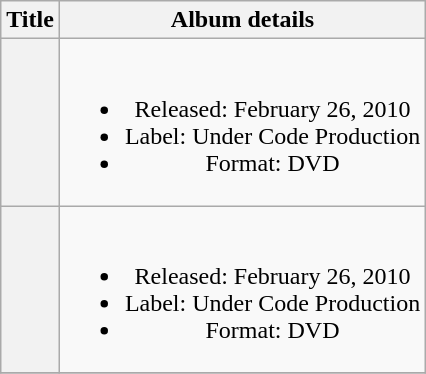<table class="wikitable" style="text-align:center;" border="1">
<tr>
<th scope="col" rowspan="1">Title</th>
<th scope="col" rowspan="1">Album details</th>
</tr>
<tr>
<th scope="row"></th>
<td><br><ul><li>Released: February 26, 2010</li><li>Label: Under Code Production</li><li>Format: DVD</li></ul></td>
</tr>
<tr>
<th scope="row"></th>
<td><br><ul><li>Released: February 26, 2010</li><li>Label: Under Code Production</li><li>Format: DVD</li></ul></td>
</tr>
<tr>
</tr>
</table>
